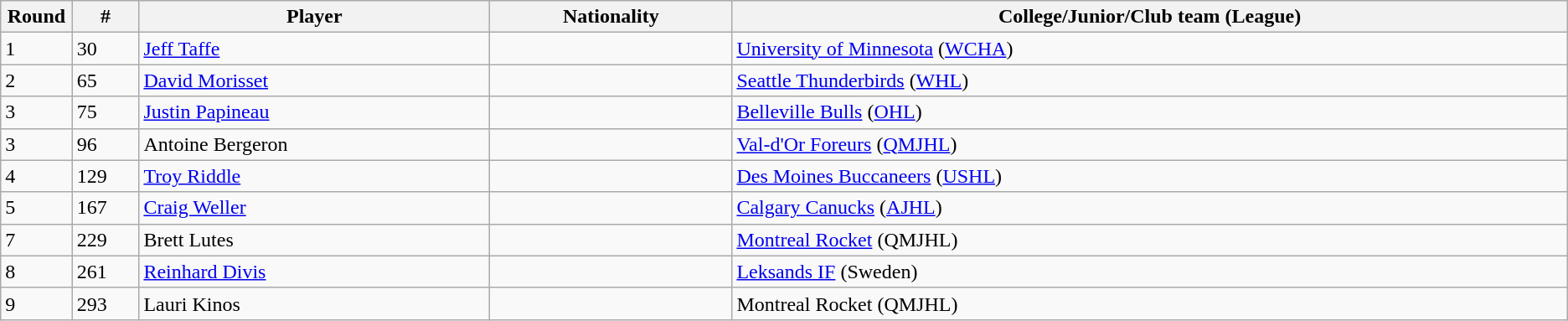<table class="wikitable">
<tr align="center">
<th bgcolor="#DDDDFF" width="4.0%">Round</th>
<th bgcolor="#DDDDFF" width="4.0%">#</th>
<th bgcolor="#DDDDFF" width="21.0%">Player</th>
<th bgcolor="#DDDDFF" width="14.5%">Nationality</th>
<th bgcolor="#DDDDFF" width="50.0%">College/Junior/Club team (League)</th>
</tr>
<tr>
<td>1</td>
<td>30</td>
<td><a href='#'>Jeff Taffe</a></td>
<td></td>
<td><a href='#'>University of Minnesota</a> (<a href='#'>WCHA</a>)</td>
</tr>
<tr>
<td>2</td>
<td>65</td>
<td><a href='#'>David Morisset</a></td>
<td></td>
<td><a href='#'>Seattle Thunderbirds</a> (<a href='#'>WHL</a>)</td>
</tr>
<tr>
<td>3</td>
<td>75</td>
<td><a href='#'>Justin Papineau</a></td>
<td></td>
<td><a href='#'>Belleville Bulls</a> (<a href='#'>OHL</a>)</td>
</tr>
<tr>
<td>3</td>
<td>96</td>
<td>Antoine Bergeron</td>
<td></td>
<td><a href='#'>Val-d'Or Foreurs</a> (<a href='#'>QMJHL</a>)</td>
</tr>
<tr>
<td>4</td>
<td>129</td>
<td><a href='#'>Troy Riddle</a></td>
<td></td>
<td><a href='#'>Des Moines Buccaneers</a> (<a href='#'>USHL</a>)</td>
</tr>
<tr>
<td>5</td>
<td>167</td>
<td><a href='#'>Craig Weller</a></td>
<td></td>
<td><a href='#'>Calgary Canucks</a> (<a href='#'>AJHL</a>)</td>
</tr>
<tr>
<td>7</td>
<td>229</td>
<td>Brett Lutes</td>
<td></td>
<td><a href='#'>Montreal Rocket</a> (QMJHL)</td>
</tr>
<tr>
<td>8</td>
<td>261</td>
<td><a href='#'>Reinhard Divis</a></td>
<td></td>
<td><a href='#'>Leksands IF</a> (Sweden)</td>
</tr>
<tr>
<td>9</td>
<td>293</td>
<td>Lauri Kinos</td>
<td></td>
<td>Montreal Rocket (QMJHL)</td>
</tr>
</table>
